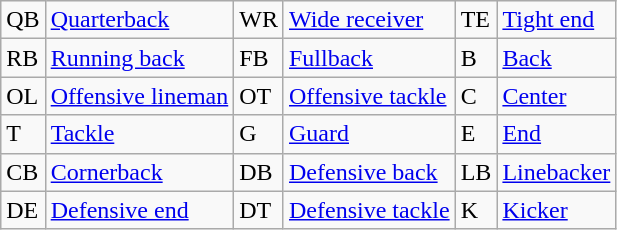<table class="wikitable">
<tr>
<td>QB</td>
<td><a href='#'>Quarterback</a></td>
<td>WR</td>
<td><a href='#'>Wide receiver</a></td>
<td>TE</td>
<td><a href='#'>Tight end</a></td>
</tr>
<tr>
<td>RB</td>
<td><a href='#'>Running back</a></td>
<td>FB</td>
<td><a href='#'>Fullback</a></td>
<td>B</td>
<td><a href='#'>Back</a></td>
</tr>
<tr>
<td>OL</td>
<td><a href='#'>Offensive lineman</a></td>
<td>OT</td>
<td><a href='#'>Offensive tackle</a></td>
<td>C</td>
<td><a href='#'>Center</a></td>
</tr>
<tr>
<td>T</td>
<td><a href='#'>Tackle</a></td>
<td>G</td>
<td><a href='#'>Guard</a></td>
<td>E</td>
<td><a href='#'>End</a></td>
</tr>
<tr>
<td>CB</td>
<td><a href='#'>Cornerback</a></td>
<td>DB</td>
<td><a href='#'>Defensive back</a></td>
<td>LB</td>
<td><a href='#'>Linebacker</a></td>
</tr>
<tr>
<td>DE</td>
<td><a href='#'>Defensive end</a></td>
<td>DT</td>
<td><a href='#'>Defensive tackle</a></td>
<td>K</td>
<td><a href='#'>Kicker</a></td>
</tr>
</table>
